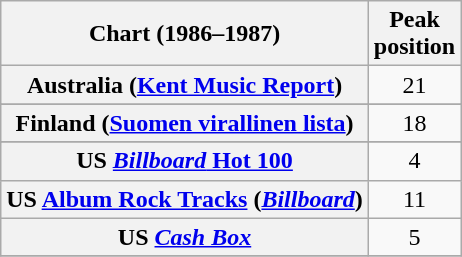<table class="wikitable sortable plainrowheaders" style="text-align:center">
<tr>
<th>Chart (1986–1987)</th>
<th>Peak<br>position</th>
</tr>
<tr>
<th scope="row">Australia (<a href='#'>Kent Music Report</a>)</th>
<td>21</td>
</tr>
<tr>
</tr>
<tr>
</tr>
<tr>
</tr>
<tr>
<th scope="row">Finland (<a href='#'>Suomen virallinen lista</a>)</th>
<td>18</td>
</tr>
<tr>
</tr>
<tr>
</tr>
<tr>
</tr>
<tr>
</tr>
<tr>
</tr>
<tr>
</tr>
<tr>
</tr>
<tr>
<th scope="row">US <a href='#'><em>Billboard</em> Hot 100</a></th>
<td>4</td>
</tr>
<tr>
<th scope="row">US <a href='#'>Album Rock Tracks</a> (<em><a href='#'>Billboard</a></em>)</th>
<td>11</td>
</tr>
<tr>
<th scope="row">US <em><a href='#'>Cash Box</a></em></th>
<td>5</td>
</tr>
<tr>
</tr>
</table>
